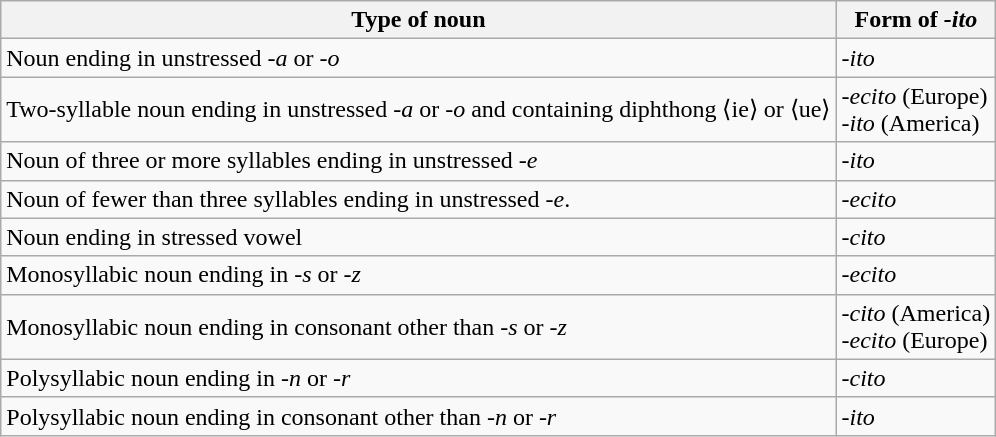<table class="wikitable">
<tr>
<th>Type of noun</th>
<th>Form of <em>-ito</em></th>
</tr>
<tr>
<td>Noun ending in unstressed -<em>a</em> or -<em>o</em></td>
<td>-<em>ito</em></td>
</tr>
<tr>
<td>Two-syllable noun ending in unstressed -<em>a</em> or -<em>o</em> and containing diphthong ⟨ie⟩ or ⟨ue⟩</td>
<td><em>-ecito</em> (Europe)<br><em>-ito</em> (America)</td>
</tr>
<tr>
<td>Noun of three or more syllables ending in unstressed -<em>e</em></td>
<td><em>-ito</em></td>
</tr>
<tr>
<td>Noun of fewer than three syllables ending in unstressed <em>-e</em>.</td>
<td><em>-ecito</em></td>
</tr>
<tr>
<td>Noun ending in stressed vowel</td>
<td><em>-cito</em></td>
</tr>
<tr>
<td>Monosyllabic noun ending in <em>-s</em> or -<em>z</em></td>
<td><em>-ecito</em></td>
</tr>
<tr>
<td>Monosyllabic noun ending in consonant other than <em>-s</em> or -<em>z</em></td>
<td><em>-cito</em> (America)<br><em>-ecito</em> (Europe)</td>
</tr>
<tr>
<td>Polysyllabic noun ending in -<em>n</em> or -<em>r</em></td>
<td><em>-cito</em></td>
</tr>
<tr>
<td>Polysyllabic noun ending in consonant other than -<em>n</em> or -<em>r</em></td>
<td><em>-ito</em></td>
</tr>
</table>
